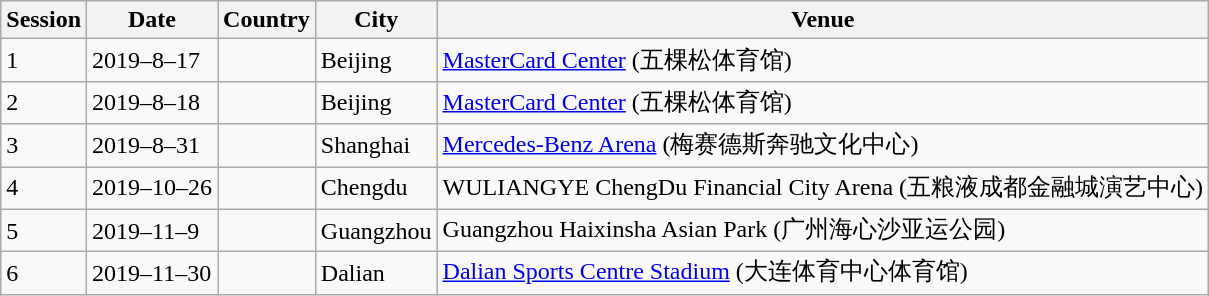<table class="wikitable">
<tr>
<th>Session</th>
<th>Date</th>
<th>Country</th>
<th>City</th>
<th>Venue</th>
</tr>
<tr>
<td>1</td>
<td>2019–8–17</td>
<td></td>
<td>Beijing</td>
<td><a href='#'>MasterCard Center</a> (五棵松体育馆)</td>
</tr>
<tr>
<td>2</td>
<td>2019–8–18</td>
<td></td>
<td>Beijing</td>
<td><a href='#'>MasterCard Center</a> (五棵松体育馆)</td>
</tr>
<tr>
<td>3</td>
<td>2019–8–31</td>
<td></td>
<td>Shanghai</td>
<td><a href='#'>Mercedes-Benz Arena</a> (梅赛德斯奔驰文化中心)</td>
</tr>
<tr>
<td>4</td>
<td>2019–10–26</td>
<td></td>
<td>Chengdu</td>
<td>WULIANGYE ChengDu Financial City Arena (五粮液成都金融城演艺中心)</td>
</tr>
<tr>
<td>5</td>
<td>2019–11–9</td>
<td></td>
<td>Guangzhou</td>
<td>Guangzhou Haixinsha Asian Park (广州海心沙亚运公园)</td>
</tr>
<tr>
<td>6</td>
<td>2019–11–30</td>
<td></td>
<td>Dalian</td>
<td><a href='#'>Dalian Sports Centre Stadium</a> (大连体育中心体育馆)</td>
</tr>
</table>
